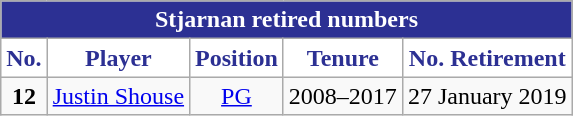<table class="wikitable" style="text-align:center">
<tr>
<td colspan="5" style="background-color:#2c3093;color:#fff"><strong>Stjarnan retired numbers</strong></td>
</tr>
<tr>
<th style="background-color:#fff;color:#2c3093;">No.</th>
<th style="background-color:#fff;color:#2c3093;">Player</th>
<th style="background-color:#fff;color:#2c3093;">Position</th>
<th style="background-color:#fff;color:#2c3093;">Tenure</th>
<th style="background-color:#fff;color:#2c3093;">No. Retirement</th>
</tr>
<tr>
<td><strong>12</strong></td>
<td><a href='#'>Justin Shouse</a></td>
<td><a href='#'>PG</a></td>
<td>2008–2017</td>
<td>27 January 2019</td>
</tr>
</table>
